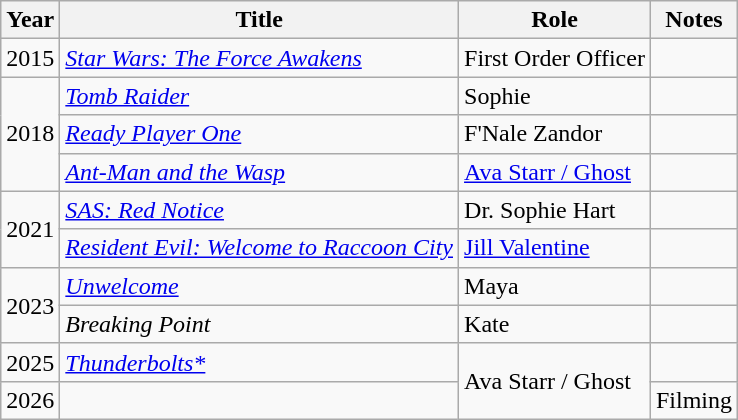<table class="wikitable sortable">
<tr>
<th>Year</th>
<th>Title</th>
<th>Role</th>
<th class="unsortable">Notes</th>
</tr>
<tr>
<td>2015</td>
<td><em><a href='#'>Star Wars: The Force Awakens</a></em></td>
<td>First Order Officer</td>
<td></td>
</tr>
<tr>
<td rowspan="3">2018</td>
<td><em><a href='#'>Tomb Raider</a></em></td>
<td>Sophie</td>
<td></td>
</tr>
<tr>
<td><em><a href='#'>Ready Player One</a></em></td>
<td>F'Nale Zandor</td>
<td></td>
</tr>
<tr>
<td><em><a href='#'>Ant-Man and the Wasp</a></em></td>
<td><a href='#'>Ava Starr / Ghost</a></td>
<td></td>
</tr>
<tr>
<td rowspan="2">2021</td>
<td><em><a href='#'>SAS: Red Notice</a></em></td>
<td>Dr. Sophie Hart</td>
<td></td>
</tr>
<tr>
<td><em><a href='#'>Resident Evil: Welcome to Raccoon City</a></em></td>
<td><a href='#'>Jill Valentine</a></td>
<td></td>
</tr>
<tr>
<td rowspan="2">2023</td>
<td><em><a href='#'>Unwelcome</a></em></td>
<td>Maya</td>
<td></td>
</tr>
<tr>
<td><em>Breaking Point</em></td>
<td>Kate</td>
<td></td>
</tr>
<tr>
<td>2025</td>
<td><em><a href='#'>Thunderbolts*</a></em></td>
<td rowspan="2">Ava Starr / Ghost</td>
<td></td>
</tr>
<tr>
<td>2026</td>
<td></td>
<td>Filming</td>
</tr>
</table>
